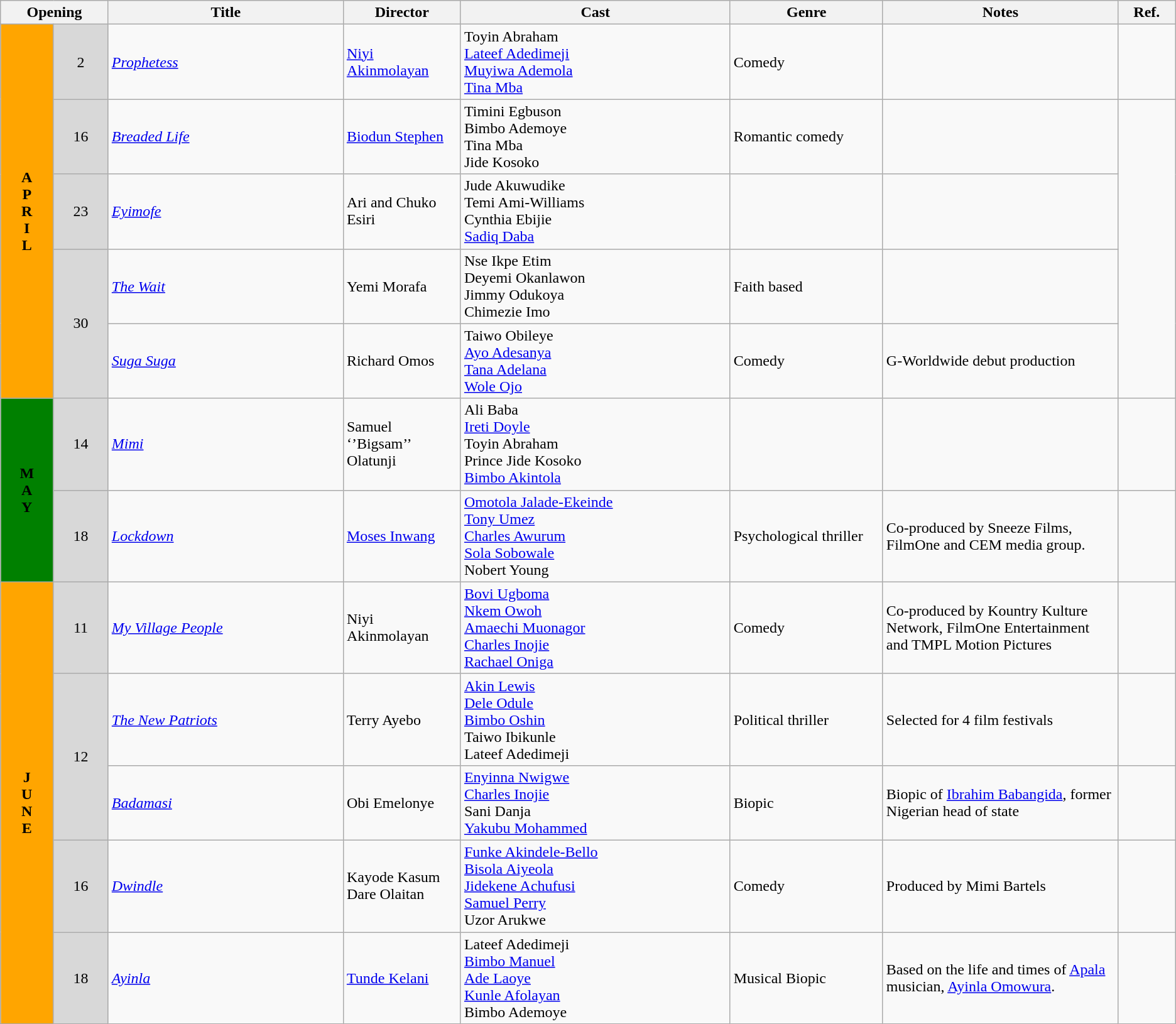<table class="wikitable">
<tr>
<th colspan="2">Opening</th>
<th style="width:20%;">Title</th>
<th style="width:10%;">Director</th>
<th>Cast</th>
<th style="width:13%">Genre</th>
<th style="width:20%">Notes</th>
<th>Ref.</th>
</tr>
<tr>
<td rowspan="5" style="text-align:center; background:orange; textcolor:#000;"><strong>A<br>P<br>R<br>I<br>L<br></strong></td>
<td rowspan="1" style="text-align:center; background:#d8d8d8; textcolor:#000;">2</td>
<td><a href='#'><em>Prophetess</em></a></td>
<td><a href='#'>Niyi Akinmolayan</a></td>
<td>Toyin Abraham<br><a href='#'>Lateef Adedimeji</a><br><a href='#'>Muyiwa Ademola</a><br><a href='#'>Tina Mba</a></td>
<td>Comedy</td>
<td></td>
<td></td>
</tr>
<tr>
<td rowspan="1" style="text-align:center; background:#d8d8d8; textcolor:#000;">16</td>
<td><em><a href='#'>Breaded Life</a></em></td>
<td><a href='#'>Biodun Stephen</a></td>
<td>Timini Egbuson<br>Bimbo Ademoye<br>Tina Mba<br>Jide Kosoko</td>
<td>Romantic comedy</td>
<td></td>
<td rowspan="4"><br></td>
</tr>
<tr>
<td rowspan="1" style="text-align:center; background:#d8d8d8; textcolor:#000;">23</td>
<td><em><a href='#'>Eyimofe</a></em></td>
<td>Ari and Chuko Esiri</td>
<td>Jude Akuwudike<br>Temi Ami-Williams<br>Cynthia Ebijie<br><a href='#'>Sadiq Daba</a></td>
<td></td>
<td></td>
</tr>
<tr>
<td rowspan="2" style="text-align:center; background:#d8d8d8; textcolor:#000;">30</td>
<td><a href='#'><em>The Wait</em></a></td>
<td>Yemi Morafa</td>
<td>Nse Ikpe Etim<br>Deyemi Okanlawon<br>Jimmy Odukoya<br>Chimezie Imo</td>
<td>Faith based</td>
<td></td>
</tr>
<tr>
<td><a href='#'><em>Suga Suga</em></a></td>
<td>Richard Omos</td>
<td>Taiwo Obileye<br><a href='#'>Ayo Adesanya</a><br><a href='#'>Tana Adelana</a><br><a href='#'>Wole Ojo</a></td>
<td>Comedy</td>
<td>G-Worldwide debut production</td>
</tr>
<tr>
<td rowspan="2" style="text-align:center; background:green; textcolor:#000;"><strong>M<br>A<br>Y<br></strong></td>
<td style="text-align:center; background:#d8d8d8; textcolor:#000;">14</td>
<td><a href='#'><em>Mimi</em></a></td>
<td>Samuel ‘’Bigsam’’ Olatunji</td>
<td>Ali Baba<br><a href='#'>Ireti Doyle</a><br>Toyin Abraham<br>Prince Jide Kosoko<br><a href='#'>Bimbo Akintola</a></td>
<td></td>
<td></td>
<td></td>
</tr>
<tr>
<td rowspan="1" style="text-align:center; background:#d8d8d8; textcolor:#000;">18</td>
<td><a href='#'><em>Lockdown</em></a></td>
<td><a href='#'>Moses Inwang</a></td>
<td><a href='#'>Omotola Jalade-Ekeinde</a><br><a href='#'>Tony Umez</a><br><a href='#'>Charles Awurum</a><br><a href='#'>Sola Sobowale</a><br>Nobert Young</td>
<td>Psychological thriller</td>
<td>Co-produced by Sneeze Films, FilmOne and CEM media group.</td>
<td></td>
</tr>
<tr>
<td rowspan="5" style="text-align:center; background:orange; textcolor:#000;"><strong>J<br>U<br>N<br>E<br></strong></td>
<td style="text-align:center; background:#d8d8d8; textcolor:#000;">11</td>
<td><em><a href='#'>My Village People</a></em></td>
<td>Niyi Akinmolayan</td>
<td><a href='#'>Bovi Ugboma</a><br><a href='#'>Nkem Owoh</a><br><a href='#'>Amaechi Muonagor</a><br><a href='#'>Charles Inojie</a><br><a href='#'>Rachael Oniga</a></td>
<td>Comedy</td>
<td>Co-produced by Kountry Kulture Network, FilmOne Entertainment and TMPL Motion Pictures</td>
<td></td>
</tr>
<tr>
<td rowspan="2" style="text-align:center; background:#d8d8d8; textcolor:#000;">12</td>
<td><em><a href='#'>The New Patriots</a></em></td>
<td>Terry Ayebo</td>
<td><a href='#'>Akin Lewis</a><br><a href='#'>Dele Odule</a><br><a href='#'>Bimbo Oshin</a><br>Taiwo Ibikunle<br>Lateef Adedimeji</td>
<td>Political thriller</td>
<td>Selected for 4 film festivals</td>
<td></td>
</tr>
<tr>
<td><em><a href='#'>Badamasi</a></em></td>
<td>Obi Emelonye</td>
<td><a href='#'>Enyinna Nwigwe</a><br><a href='#'>Charles Inojie</a><br>Sani Danja<br><a href='#'>Yakubu Mohammed</a></td>
<td>Biopic</td>
<td>Biopic of <a href='#'>Ibrahim Babangida</a>, former Nigerian head of state</td>
<td></td>
</tr>
<tr>
<td style="text-align:center; background:#d8d8d8; textcolor:#000;">16</td>
<td><em><a href='#'>Dwindle</a></em></td>
<td>Kayode Kasum<br>Dare Olaitan</td>
<td><a href='#'>Funke Akindele-Bello</a><br><a href='#'>Bisola Aiyeola</a><br><a href='#'>Jidekene Achufusi</a><br><a href='#'>Samuel Perry</a><br>Uzor Arukwe</td>
<td>Comedy</td>
<td>Produced by Mimi Bartels</td>
<td></td>
</tr>
<tr>
<td style="text-align:center; background:#d8d8d8; textcolor:#000;">18</td>
<td><a href='#'><em>Ayinla</em></a></td>
<td><a href='#'>Tunde Kelani</a></td>
<td>Lateef Adedimeji<br><a href='#'>Bimbo Manuel</a><br><a href='#'>Ade Laoye</a><br><a href='#'>Kunle Afolayan</a><br>Bimbo Ademoye</td>
<td>Musical Biopic</td>
<td>Based on the life and times of <a href='#'>Apala</a> musician, <a href='#'>Ayinla Omowura</a>.</td>
<td></td>
</tr>
</table>
